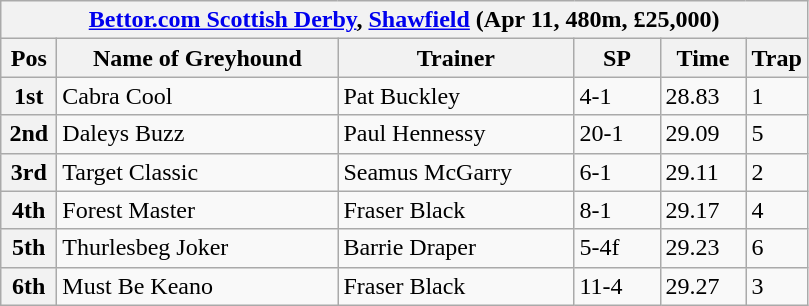<table class="wikitable">
<tr>
<th colspan="6"><a href='#'>Bettor.com Scottish Derby</a>, <a href='#'>Shawfield</a> (Apr 11, 480m, £25,000)</th>
</tr>
<tr>
<th width=30>Pos</th>
<th width=180>Name of Greyhound</th>
<th width=150>Trainer</th>
<th width=50>SP</th>
<th width=50>Time</th>
<th width=30>Trap</th>
</tr>
<tr>
<th>1st</th>
<td>Cabra Cool</td>
<td>Pat Buckley</td>
<td>4-1</td>
<td>28.83</td>
<td>1</td>
</tr>
<tr>
<th>2nd</th>
<td>Daleys Buzz</td>
<td>Paul Hennessy</td>
<td>20-1</td>
<td>29.09</td>
<td>5</td>
</tr>
<tr>
<th>3rd</th>
<td>Target Classic</td>
<td>Seamus McGarry</td>
<td>6-1</td>
<td>29.11</td>
<td>2</td>
</tr>
<tr>
<th>4th</th>
<td>Forest Master</td>
<td>Fraser Black</td>
<td>8-1</td>
<td>29.17</td>
<td>4</td>
</tr>
<tr>
<th>5th</th>
<td>Thurlesbeg Joker</td>
<td>Barrie Draper</td>
<td>5-4f</td>
<td>29.23</td>
<td>6</td>
</tr>
<tr>
<th>6th</th>
<td>Must Be Keano</td>
<td>Fraser Black</td>
<td>11-4</td>
<td>29.27</td>
<td>3</td>
</tr>
</table>
